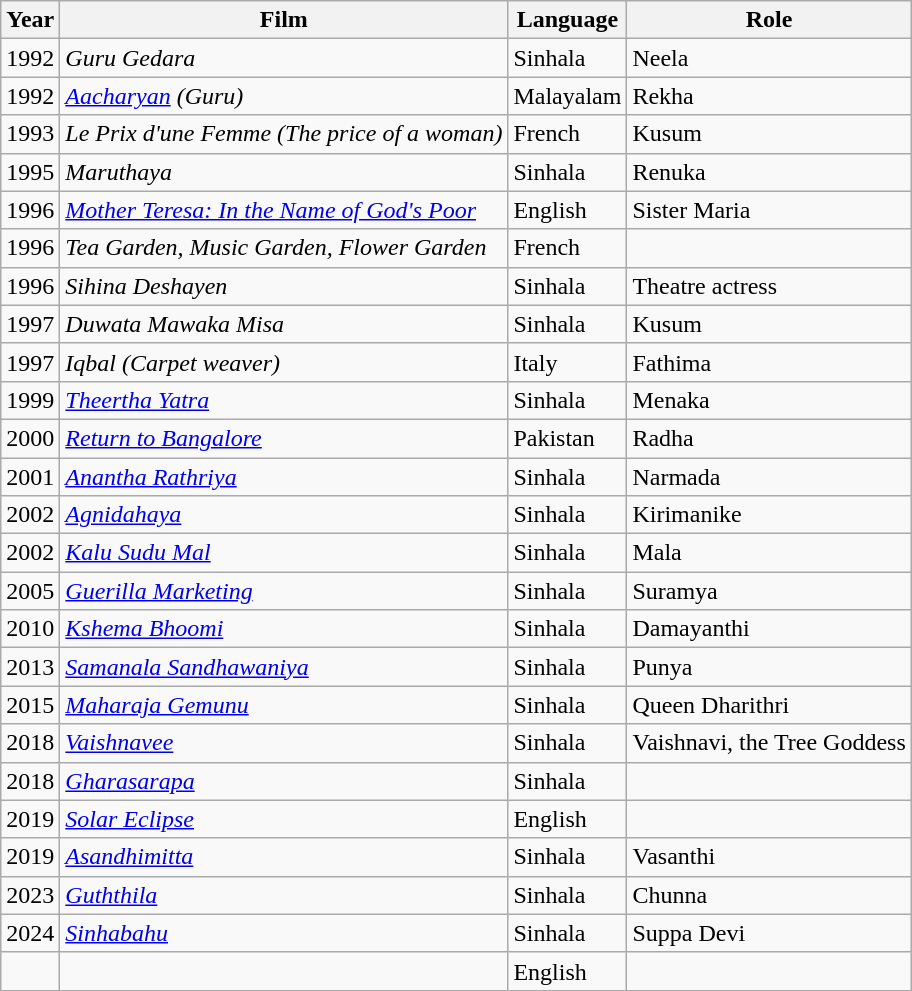<table class="wikitable sortable">
<tr>
<th>Year</th>
<th>Film</th>
<th>Language</th>
<th>Role</th>
</tr>
<tr>
<td rowspan= 1>1992</td>
<td><em>Guru Gedara</em></td>
<td>Sinhala</td>
<td>Neela</td>
</tr>
<tr>
<td rowspan= 1>1992</td>
<td><em><a href='#'>Aacharyan</a> (Guru)</em></td>
<td>Malayalam</td>
<td>Rekha</td>
</tr>
<tr>
<td rowspan= 1>1993</td>
<td><em>Le Prix d'une Femme (The price of a woman)</em></td>
<td>French</td>
<td>Kusum</td>
</tr>
<tr>
<td rowspan= 1>1995</td>
<td><em>Maruthaya</em></td>
<td>Sinhala</td>
<td>Renuka</td>
</tr>
<tr>
<td rowspan= 1>1996</td>
<td><em><a href='#'>Mother Teresa: In the Name of God's Poor</a></em></td>
<td>English</td>
<td>Sister Maria</td>
</tr>
<tr>
<td rowspan= 1>1996</td>
<td><em>Tea Garden, Music Garden, Flower Garden</em></td>
<td>French</td>
<td></td>
</tr>
<tr>
<td rowspan= 1>1996</td>
<td><em>Sihina Deshayen</em></td>
<td>Sinhala</td>
<td>Theatre actress</td>
</tr>
<tr>
<td rowspan= 1>1997</td>
<td><em>Duwata Mawaka Misa</em></td>
<td>Sinhala</td>
<td>Kusum</td>
</tr>
<tr>
<td rowspan= 1>1997</td>
<td><em>Iqbal (Carpet weaver)</em></td>
<td>Italy</td>
<td>Fathima</td>
</tr>
<tr>
<td rowspan= 1>1999</td>
<td><em><a href='#'>Theertha Yatra</a></em></td>
<td>Sinhala</td>
<td>Menaka</td>
</tr>
<tr>
<td rowspan= 1>2000</td>
<td><em><a href='#'>Return to Bangalore</a></em></td>
<td>Pakistan</td>
<td>Radha</td>
</tr>
<tr>
<td rowspan= 1>2001</td>
<td><em><a href='#'>Anantha Rathriya</a></em></td>
<td>Sinhala</td>
<td>Narmada</td>
</tr>
<tr>
<td rowspan= 1>2002</td>
<td><em><a href='#'>Agnidahaya</a></em></td>
<td>Sinhala</td>
<td>Kirimanike</td>
</tr>
<tr>
<td rowspan= 1>2002</td>
<td><em><a href='#'>Kalu Sudu Mal</a></em></td>
<td>Sinhala</td>
<td>Mala</td>
</tr>
<tr>
<td rowspan= 1>2005</td>
<td><em><a href='#'>Guerilla Marketing</a></em></td>
<td>Sinhala</td>
<td>Suramya</td>
</tr>
<tr>
<td rowspan= 1>2010</td>
<td><em><a href='#'>Kshema Bhoomi</a></em></td>
<td>Sinhala</td>
<td>Damayanthi</td>
</tr>
<tr>
<td rowspan= 1>2013</td>
<td><em><a href='#'>Samanala Sandhawaniya</a></em></td>
<td>Sinhala</td>
<td>Punya</td>
</tr>
<tr>
<td rowspan= 1>2015</td>
<td><em><a href='#'>Maharaja Gemunu</a></em></td>
<td>Sinhala</td>
<td>Queen Dharithri</td>
</tr>
<tr>
<td rowspan= 1>2018</td>
<td><em><a href='#'>Vaishnavee</a></em></td>
<td>Sinhala</td>
<td>Vaishnavi, the Tree Goddess</td>
</tr>
<tr>
<td rowspan= 1>2018</td>
<td><em><a href='#'>Gharasarapa</a></em></td>
<td>Sinhala</td>
<td></td>
</tr>
<tr>
<td rowspan= 1>2019</td>
<td><em><a href='#'>Solar Eclipse</a></em></td>
<td>English</td>
<td></td>
</tr>
<tr>
<td rowspan= 1>2019</td>
<td><em><a href='#'>Asandhimitta</a></em></td>
<td>Sinhala</td>
<td>Vasanthi</td>
</tr>
<tr>
<td rowspan= 1>2023</td>
<td><em><a href='#'>Guththila</a></em></td>
<td>Sinhala</td>
<td>Chunna</td>
</tr>
<tr>
<td rowspan= 1>2024</td>
<td><em><a href='#'>Sinhabahu</a></em> </td>
<td>Sinhala</td>
<td>Suppa Devi</td>
</tr>
<tr>
<td rowspan= 1></td>
<td> </td>
<td>English</td>
<td></td>
</tr>
</table>
